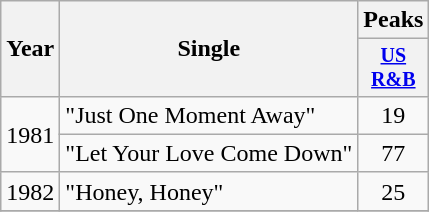<table class="wikitable" style="text-align:center;">
<tr>
<th rowspan="2">Year</th>
<th rowspan="2">Single</th>
<th colspan="1">Peaks</th>
</tr>
<tr style="font-size:smaller;">
<th width="35"><a href='#'>US<br>R&B</a><br></th>
</tr>
<tr>
<td rowspan="2">1981</td>
<td align="left">"Just One Moment Away"</td>
<td>19</td>
</tr>
<tr>
<td align="left">"Let Your Love Come Down"</td>
<td>77</td>
</tr>
<tr>
<td rowspan="1">1982</td>
<td align="left">"Honey, Honey"</td>
<td>25</td>
</tr>
<tr>
</tr>
</table>
